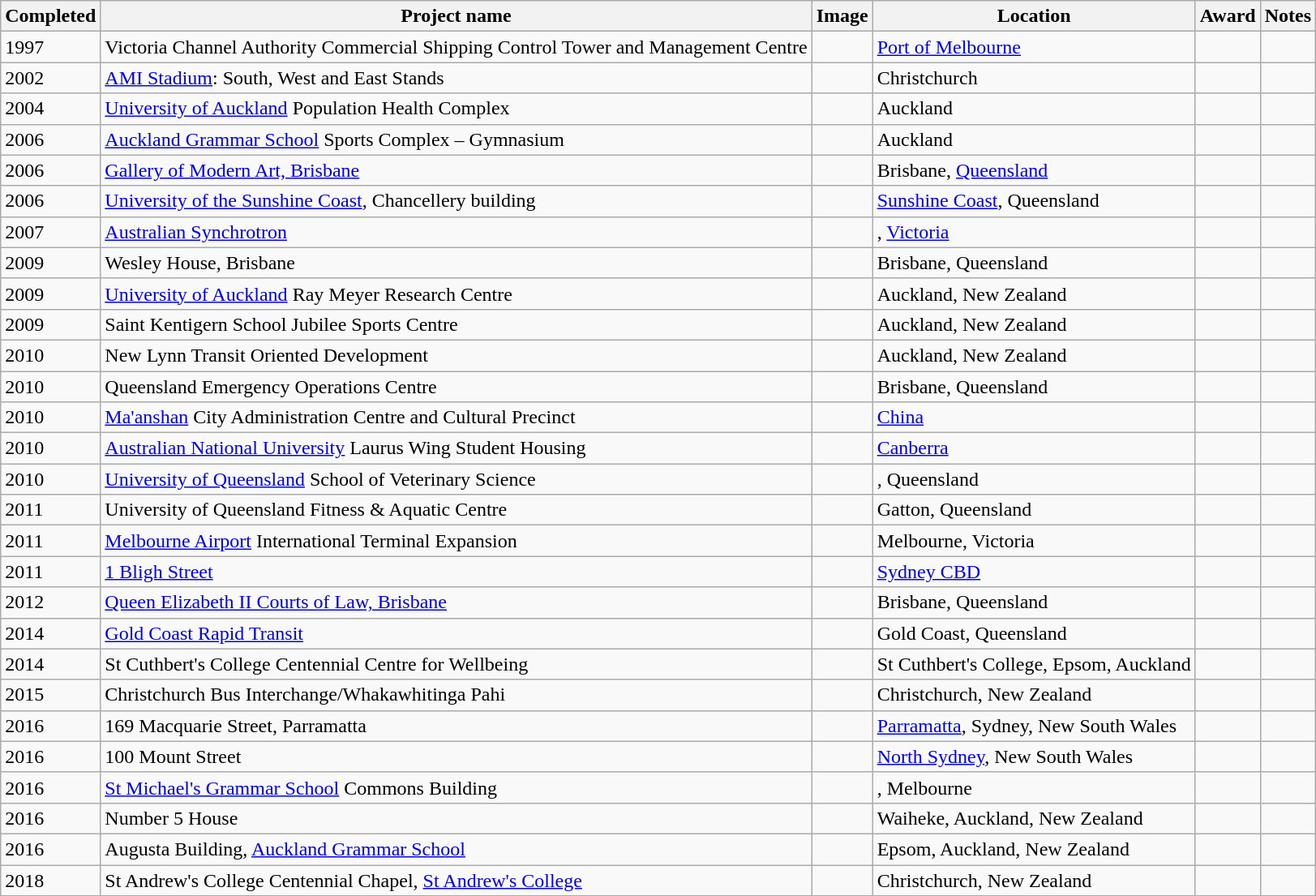<table class="wikitable sortable">
<tr>
<th>Completed</th>
<th>Project name</th>
<th>Image</th>
<th>Location</th>
<th>Award</th>
<th>Notes</th>
</tr>
<tr>
<td>1997</td>
<td>Victoria Channel Authority Commercial Shipping Control Tower and Management Centre</td>
<td></td>
<td><a href='#'>Port of Melbourne</a></td>
<td></td>
<td></td>
</tr>
<tr>
<td>2002</td>
<td><a href='#'>AMI Stadium</a>: South, West and East Stands</td>
<td></td>
<td>Christchurch</td>
<td></td>
<td></td>
</tr>
<tr>
<td>2004</td>
<td><a href='#'>University of Auckland</a> Population Health Complex</td>
<td></td>
<td>Auckland</td>
<td></td>
<td></td>
</tr>
<tr>
<td>2006</td>
<td><a href='#'>Auckland Grammar School</a> Sports Complex – Gymnasium</td>
<td></td>
<td>Auckland</td>
<td></td>
<td></td>
</tr>
<tr>
<td>2006</td>
<td><a href='#'>Gallery of Modern Art, Brisbane</a></td>
<td></td>
<td>Brisbane, <a href='#'>Queensland</a></td>
<td></td>
<td></td>
</tr>
<tr>
<td>2006</td>
<td><a href='#'>University of the Sunshine Coast</a>, Chancellery building</td>
<td></td>
<td><a href='#'>Sunshine Coast</a>, Queensland</td>
<td></td>
<td></td>
</tr>
<tr>
<td>2007</td>
<td><a href='#'>Australian Synchrotron</a></td>
<td></td>
<td>, <a href='#'>Victoria</a></td>
<td></td>
<td></td>
</tr>
<tr>
<td>2009</td>
<td>Wesley House, Brisbane</td>
<td></td>
<td>Brisbane, Queensland</td>
<td></td>
<td></td>
</tr>
<tr>
<td>2009</td>
<td><a href='#'>University of Auckland</a> Ray Meyer Research Centre</td>
<td></td>
<td>Auckland, New Zealand</td>
<td></td>
<td></td>
</tr>
<tr>
<td>2009</td>
<td>Saint Kentigern School Jubilee Sports Centre</td>
<td></td>
<td>Auckland, New Zealand</td>
<td></td>
<td></td>
</tr>
<tr>
<td>2010</td>
<td>New Lynn Transit Oriented Development</td>
<td></td>
<td>Auckland, New Zealand</td>
<td></td>
<td></td>
</tr>
<tr>
<td>2010</td>
<td>Queensland Emergency Operations Centre</td>
<td></td>
<td>Brisbane, Queensland</td>
<td></td>
<td></td>
</tr>
<tr>
<td>2010</td>
<td><a href='#'>Ma'anshan</a> City Administration Centre and Cultural Precinct</td>
<td></td>
<td><a href='#'>China</a></td>
<td></td>
<td></td>
</tr>
<tr>
<td>2010</td>
<td><a href='#'>Australian National University</a> Laurus Wing Student Housing</td>
<td></td>
<td><a href='#'>Canberra</a></td>
<td></td>
<td></td>
</tr>
<tr>
<td>2010</td>
<td><a href='#'>University of Queensland</a> School of Veterinary Science</td>
<td></td>
<td>, Queensland</td>
<td></td>
<td></td>
</tr>
<tr>
<td>2011</td>
<td>University of Queensland Fitness & Aquatic Centre</td>
<td></td>
<td>Gatton, Queensland</td>
<td></td>
<td></td>
</tr>
<tr>
<td>2011</td>
<td><a href='#'>Melbourne Airport</a> International Terminal Expansion</td>
<td></td>
<td>Melbourne, Victoria</td>
<td></td>
<td></td>
</tr>
<tr>
<td>2011</td>
<td><a href='#'>1 Bligh Street</a></td>
<td></td>
<td><a href='#'>Sydney CBD</a></td>
<td></td>
<td></td>
</tr>
<tr>
<td>2012</td>
<td><a href='#'>Queen Elizabeth II Courts of Law, Brisbane</a></td>
<td></td>
<td>Brisbane, Queensland</td>
<td></td>
<td></td>
</tr>
<tr>
<td>2014</td>
<td><a href='#'>Gold Coast Rapid Transit</a></td>
<td></td>
<td>Gold Coast, Queensland</td>
<td></td>
<td></td>
</tr>
<tr>
<td>2014</td>
<td>St Cuthbert's College Centennial Centre for Wellbeing</td>
<td></td>
<td>St Cuthbert's College, Epsom, Auckland</td>
<td></td>
<td></td>
</tr>
<tr>
<td>2015</td>
<td>Christchurch Bus Interchange/Whakawhitinga Pahi</td>
<td></td>
<td>Christchurch, New Zealand</td>
<td></td>
<td></td>
</tr>
<tr>
<td>2016</td>
<td>169 Macquarie Street, Parramatta</td>
<td></td>
<td><a href='#'>Parramatta</a>, Sydney, New South Wales</td>
<td></td>
<td></td>
</tr>
<tr>
<td>2016</td>
<td>100 Mount Street</td>
<td></td>
<td><a href='#'>North Sydney</a>, New South Wales</td>
<td></td>
<td></td>
</tr>
<tr>
<td>2016</td>
<td><a href='#'>St Michael's Grammar School</a> Commons Building</td>
<td></td>
<td>, Melbourne</td>
<td></td>
<td></td>
</tr>
<tr>
<td>2016</td>
<td>Number 5 House</td>
<td></td>
<td>Waiheke, Auckland, New Zealand</td>
<td></td>
<td></td>
</tr>
<tr>
<td>2016</td>
<td>Augusta Building, <a href='#'>Auckland Grammar School</a></td>
<td></td>
<td>Epsom, Auckland, New Zealand</td>
<td></td>
<td></td>
</tr>
<tr>
<td>2018</td>
<td>St Andrew's College Centennial Chapel, <a href='#'>St Andrew's College</a></td>
<td></td>
<td>Christchurch, New Zealand</td>
<td></td>
<td></td>
</tr>
</table>
